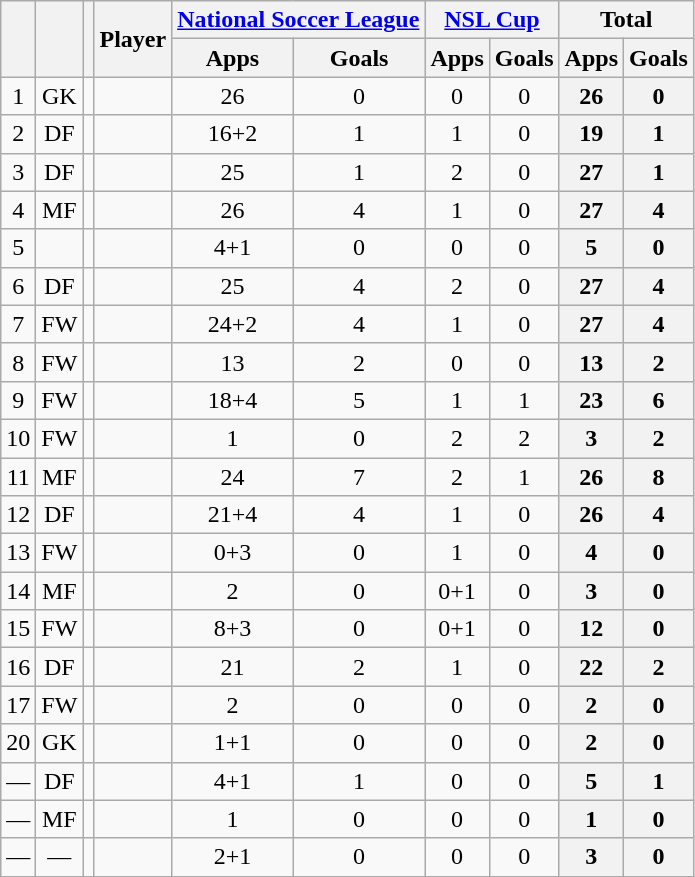<table class="wikitable sortable" style="text-align:center">
<tr>
<th rowspan="2"></th>
<th rowspan="2"></th>
<th rowspan="2"></th>
<th rowspan="2">Player</th>
<th colspan="2"><a href='#'>National Soccer League</a></th>
<th colspan="2"><a href='#'>NSL Cup</a></th>
<th colspan="2">Total</th>
</tr>
<tr>
<th>Apps</th>
<th>Goals</th>
<th>Apps</th>
<th>Goals</th>
<th>Apps</th>
<th>Goals</th>
</tr>
<tr>
<td>1</td>
<td>GK</td>
<td></td>
<td align="left"><br></td>
<td>26</td>
<td>0<br></td>
<td>0</td>
<td>0<br></td>
<th>26</th>
<th>0</th>
</tr>
<tr>
<td>2</td>
<td>DF</td>
<td></td>
<td align="left"><br></td>
<td>16+2</td>
<td>1<br></td>
<td>1</td>
<td>0<br></td>
<th>19</th>
<th>1</th>
</tr>
<tr>
<td>3</td>
<td>DF</td>
<td></td>
<td align="left"><br></td>
<td>25</td>
<td>1<br></td>
<td>2</td>
<td>0<br></td>
<th>27</th>
<th>1</th>
</tr>
<tr>
<td>4</td>
<td>MF</td>
<td></td>
<td align="left"><br></td>
<td>26</td>
<td>4<br></td>
<td>1</td>
<td>0<br></td>
<th>27</th>
<th>4</th>
</tr>
<tr>
<td>5</td>
<td></td>
<td></td>
<td align="left"><br></td>
<td>4+1</td>
<td>0<br></td>
<td>0</td>
<td>0<br></td>
<th>5</th>
<th>0</th>
</tr>
<tr>
<td>6</td>
<td>DF</td>
<td></td>
<td align="left"><br></td>
<td>25</td>
<td>4<br></td>
<td>2</td>
<td>0<br></td>
<th>27</th>
<th>4</th>
</tr>
<tr>
<td>7</td>
<td>FW</td>
<td></td>
<td align="left"><br></td>
<td>24+2</td>
<td>4<br></td>
<td>1</td>
<td>0<br></td>
<th>27</th>
<th>4</th>
</tr>
<tr>
<td>8</td>
<td>FW</td>
<td></td>
<td align="left"><br></td>
<td>13</td>
<td>2<br></td>
<td>0</td>
<td>0<br></td>
<th>13</th>
<th>2</th>
</tr>
<tr>
<td>9</td>
<td>FW</td>
<td></td>
<td align="left"><br></td>
<td>18+4</td>
<td>5<br></td>
<td>1</td>
<td>1<br></td>
<th>23</th>
<th>6</th>
</tr>
<tr>
<td>10</td>
<td>FW</td>
<td></td>
<td align="left"><br></td>
<td>1</td>
<td>0<br></td>
<td>2</td>
<td>2<br></td>
<th>3</th>
<th>2</th>
</tr>
<tr>
<td>11</td>
<td>MF</td>
<td></td>
<td align="left"><br></td>
<td>24</td>
<td>7<br></td>
<td>2</td>
<td>1<br></td>
<th>26</th>
<th>8</th>
</tr>
<tr>
<td>12</td>
<td>DF</td>
<td></td>
<td align="left"><br></td>
<td>21+4</td>
<td>4<br></td>
<td>1</td>
<td>0<br></td>
<th>26</th>
<th>4</th>
</tr>
<tr>
<td>13</td>
<td>FW</td>
<td></td>
<td align="left"><br></td>
<td>0+3</td>
<td>0<br></td>
<td>1</td>
<td>0<br></td>
<th>4</th>
<th>0</th>
</tr>
<tr>
<td>14</td>
<td>MF</td>
<td></td>
<td align="left"><br></td>
<td>2</td>
<td>0<br></td>
<td>0+1</td>
<td>0<br></td>
<th>3</th>
<th>0</th>
</tr>
<tr>
<td>15</td>
<td>FW</td>
<td></td>
<td align="left"><br></td>
<td>8+3</td>
<td>0<br></td>
<td>0+1</td>
<td>0<br></td>
<th>12</th>
<th>0</th>
</tr>
<tr>
<td>16</td>
<td>DF</td>
<td></td>
<td align="left"><br></td>
<td>21</td>
<td>2<br></td>
<td>1</td>
<td>0<br></td>
<th>22</th>
<th>2</th>
</tr>
<tr>
<td>17</td>
<td>FW</td>
<td></td>
<td align="left"><br></td>
<td>2</td>
<td>0<br></td>
<td>0</td>
<td>0<br></td>
<th>2</th>
<th>0</th>
</tr>
<tr>
<td>20</td>
<td>GK</td>
<td></td>
<td align="left"><br></td>
<td>1+1</td>
<td>0<br></td>
<td>0</td>
<td>0<br></td>
<th>2</th>
<th>0</th>
</tr>
<tr>
<td>—</td>
<td>DF</td>
<td></td>
<td align="left"><br></td>
<td>4+1</td>
<td>1<br></td>
<td>0</td>
<td>0<br></td>
<th>5</th>
<th>1</th>
</tr>
<tr>
<td>—</td>
<td>MF</td>
<td></td>
<td align="left"><br></td>
<td>1</td>
<td>0<br></td>
<td>0</td>
<td>0<br></td>
<th>1</th>
<th>0</th>
</tr>
<tr>
<td>—</td>
<td>—</td>
<td></td>
<td align="left"><br></td>
<td>2+1</td>
<td>0<br></td>
<td>0</td>
<td>0<br></td>
<th>3</th>
<th>0</th>
</tr>
</table>
